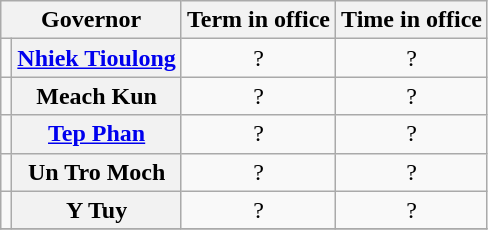<table class="wikitable sortable" style="text-align: center;">
<tr>
<th class="unsortable" colspan="2">Governor</th>
<th class="unsortable">Term in office</th>
<th class="unsortable">Time in office</th>
</tr>
<tr>
<td></td>
<th scope="row"><a href='#'>Nhiek Tioulong</a><br></th>
<td>?</td>
<td>?</td>
</tr>
<tr>
<td></td>
<th scope="row">Meach Kun</th>
<td>?</td>
<td>?</td>
</tr>
<tr>
<td></td>
<th scope="row"><a href='#'>Tep Phan</a></th>
<td>?</td>
<td>?</td>
</tr>
<tr>
<td></td>
<th scope="row">Un Tro Moch</th>
<td>?</td>
<td>?</td>
</tr>
<tr>
<td></td>
<th scope="row">Y Tuy</th>
<td>?</td>
<td>?</td>
</tr>
<tr>
</tr>
</table>
